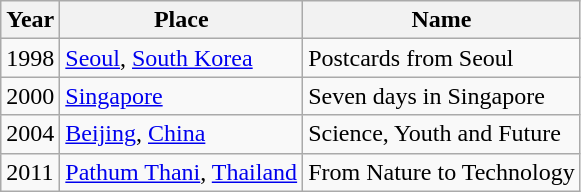<table class="wikitable">
<tr>
<th>Year</th>
<th>Place</th>
<th>Name</th>
</tr>
<tr>
<td>1998</td>
<td><a href='#'>Seoul</a>, <a href='#'>South Korea</a></td>
<td>Postcards from Seoul</td>
</tr>
<tr>
<td>2000</td>
<td><a href='#'>Singapore</a></td>
<td>Seven days in Singapore</td>
</tr>
<tr>
<td>2004</td>
<td><a href='#'>Beijing</a>, <a href='#'>China</a></td>
<td>Science, Youth and Future</td>
</tr>
<tr>
<td>2011</td>
<td><a href='#'>Pathum Thani</a>, <a href='#'>Thailand</a></td>
<td>From Nature to Technology</td>
</tr>
</table>
